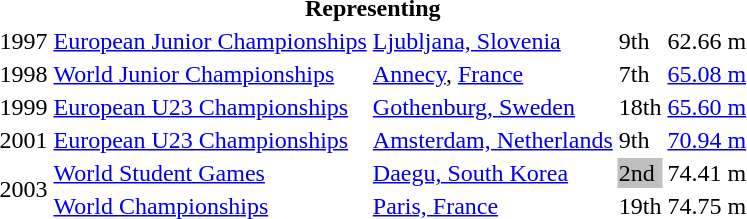<table>
<tr>
<th colspan="5">Representing </th>
</tr>
<tr>
<td>1997</td>
<td><a href='#'>European Junior Championships</a></td>
<td><a href='#'>Ljubljana, Slovenia</a></td>
<td>9th</td>
<td>62.66 m</td>
</tr>
<tr>
<td>1998</td>
<td><a href='#'>World Junior Championships</a></td>
<td><a href='#'>Annecy</a>, <a href='#'>France</a></td>
<td>7th</td>
<td><a href='#'>65.08 m</a></td>
</tr>
<tr>
<td>1999</td>
<td><a href='#'>European U23 Championships</a></td>
<td><a href='#'>Gothenburg, Sweden</a></td>
<td>18th</td>
<td><a href='#'>65.60 m</a></td>
</tr>
<tr>
<td>2001</td>
<td><a href='#'>European U23 Championships</a></td>
<td><a href='#'>Amsterdam, Netherlands</a></td>
<td>9th</td>
<td><a href='#'>70.94 m</a></td>
</tr>
<tr>
<td rowspan=2>2003</td>
<td><a href='#'>World Student Games</a></td>
<td><a href='#'>Daegu, South Korea</a></td>
<td bgcolor=silver>2nd</td>
<td>74.41 m</td>
</tr>
<tr>
<td><a href='#'>World Championships</a></td>
<td><a href='#'>Paris, France</a></td>
<td>19th</td>
<td>74.75 m</td>
</tr>
</table>
